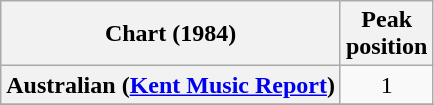<table class="wikitable plainrowheaders">
<tr>
<th scope="col">Chart (1984)</th>
<th scope="col">Peak<br>position</th>
</tr>
<tr>
<th scope="row">Australian (<a href='#'>Kent Music Report</a>)</th>
<td style="text-align:center;">1</td>
</tr>
<tr>
</tr>
</table>
